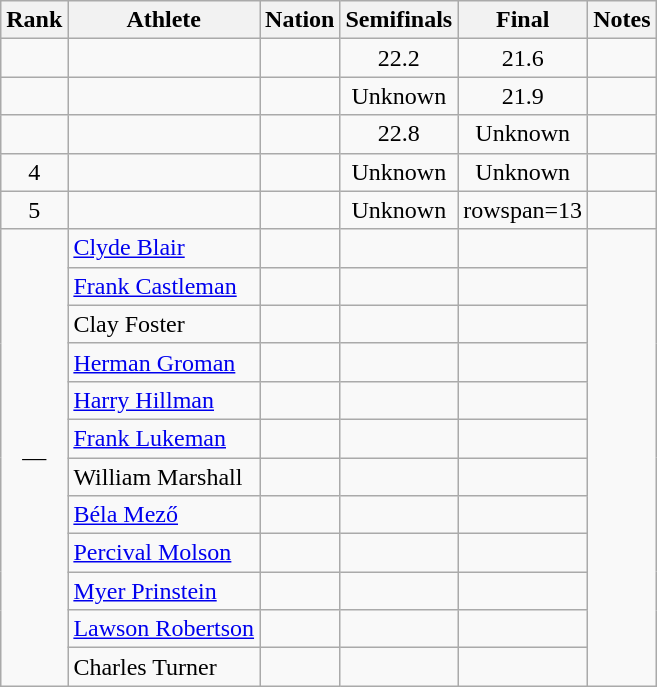<table class="wikitable sortable" style="text-align:center">
<tr>
<th>Rank</th>
<th>Athlete</th>
<th>Nation</th>
<th>Semifinals</th>
<th>Final</th>
<th>Notes</th>
</tr>
<tr>
<td></td>
<td align=left></td>
<td align=left></td>
<td>22.2</td>
<td>21.6</td>
<td></td>
</tr>
<tr>
<td></td>
<td align=left></td>
<td align=left></td>
<td data-sort-value=88.8>Unknown</td>
<td>21.9</td>
<td></td>
</tr>
<tr>
<td></td>
<td align=left></td>
<td align=left></td>
<td>22.8</td>
<td data-sort-value=88.8>Unknown</td>
<td></td>
</tr>
<tr>
<td>4</td>
<td align=left></td>
<td align=left></td>
<td data-sort-value=88.8>Unknown</td>
<td data-sort-value=88.8>Unknown</td>
<td></td>
</tr>
<tr>
<td>5</td>
<td align=left></td>
<td align=left></td>
<td data-sort-value=88.8>Unknown</td>
<td>rowspan=13 </td>
<td></td>
</tr>
<tr>
<td rowspan=12 data-sort-value=6>—</td>
<td align=left data-sort-value=Blair><a href='#'>Clyde Blair</a></td>
<td align=left></td>
<td data-sort-value=99.9></td>
<td></td>
</tr>
<tr>
<td align=left data-sort-value=Castleman><a href='#'>Frank Castleman</a></td>
<td align=left></td>
<td data-sort-value=99.9></td>
<td></td>
</tr>
<tr>
<td align=left data-sort-value=Foster>Clay Foster</td>
<td align=left></td>
<td data-sort-value=99.9></td>
<td></td>
</tr>
<tr>
<td align=left data-sort-value=Groman><a href='#'>Herman Groman</a></td>
<td align=left></td>
<td data-sort-value=99.9></td>
<td></td>
</tr>
<tr>
<td align=left data-sort-value=Hillman><a href='#'>Harry Hillman</a></td>
<td align=left></td>
<td data-sort-value=99.9></td>
<td></td>
</tr>
<tr>
<td align=left data-sort-value=Lukeman><a href='#'>Frank Lukeman</a></td>
<td align=left></td>
<td data-sort-value=99.9></td>
<td></td>
</tr>
<tr>
<td align=left data-sort-value=Marshall>William Marshall</td>
<td align=left></td>
<td data-sort-value=99.9></td>
<td></td>
</tr>
<tr>
<td align=left data-sort-value=Mező><a href='#'>Béla Mező</a></td>
<td align=left></td>
<td data-sort-value=99.9></td>
<td></td>
</tr>
<tr>
<td align=left data-sort-value=Molson><a href='#'>Percival Molson</a></td>
<td align=left></td>
<td data-sort-value=99.9></td>
<td></td>
</tr>
<tr>
<td align=left data-sort-value=Prinstein><a href='#'>Myer Prinstein</a></td>
<td align=left></td>
<td data-sort-value=99.9></td>
<td></td>
</tr>
<tr>
<td align=left data-sort-value=Robertson><a href='#'>Lawson Robertson</a></td>
<td align=left></td>
<td data-sort-value=99.9></td>
<td></td>
</tr>
<tr>
<td align=left data-sort-value=Turner>Charles Turner</td>
<td align=left></td>
<td data-sort-value=99.9></td>
<td></td>
</tr>
</table>
